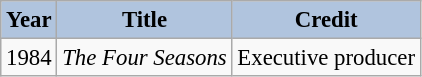<table class="wikitable" style="font-size:95%;">
<tr>
<th style="background:#B0C4DE;">Year</th>
<th style="background:#B0C4DE;">Title</th>
<th style="background:#B0C4DE;">Credit</th>
</tr>
<tr>
<td>1984</td>
<td><em>The Four Seasons</em></td>
<td>Executive producer</td>
</tr>
</table>
